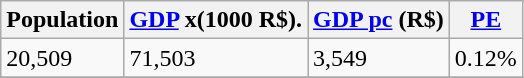<table class="wikitable" border="1">
<tr>
<th>Population</th>
<th><a href='#'>GDP</a> x(1000 R$).</th>
<th><a href='#'>GDP pc</a> (R$)</th>
<th><a href='#'>PE</a></th>
</tr>
<tr>
<td>20,509</td>
<td>71,503</td>
<td>3,549</td>
<td>0.12%</td>
</tr>
<tr>
</tr>
</table>
